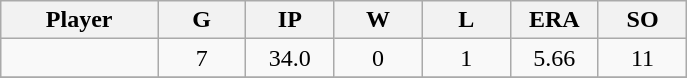<table class="wikitable sortable">
<tr>
<th bgcolor="#DDDDFF" width="16%">Player</th>
<th bgcolor="#DDDDFF" width="9%">G</th>
<th bgcolor="#DDDDFF" width="9%">IP</th>
<th bgcolor="#DDDDFF" width="9%">W</th>
<th bgcolor="#DDDDFF" width="9%">L</th>
<th bgcolor="#DDDDFF" width="9%">ERA</th>
<th bgcolor="#DDDDFF" width="9%">SO</th>
</tr>
<tr align="center">
<td></td>
<td>7</td>
<td>34.0</td>
<td>0</td>
<td>1</td>
<td>5.66</td>
<td>11</td>
</tr>
<tr align="center">
</tr>
</table>
